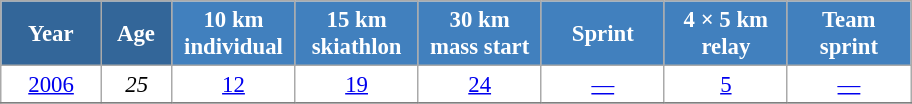<table class="wikitable" style="font-size:95%; text-align:center; border:grey solid 1px; border-collapse:collapse; background:#ffffff;">
<tr>
<th style="background-color:#369; color:white; width:60px;"> Year </th>
<th style="background-color:#369; color:white; width:40px;"> Age </th>
<th style="background-color:#4180be; color:white; width:75px;"> 10 km <br> individual </th>
<th style="background-color:#4180be; color:white; width:75px;"> 15 km <br> skiathlon </th>
<th style="background-color:#4180be; color:white; width:75px;"> 30 km <br> mass start </th>
<th style="background-color:#4180be; color:white; width:75px;"> Sprint </th>
<th style="background-color:#4180be; color:white; width:75px;"> 4 × 5 km <br> relay </th>
<th style="background-color:#4180be; color:white; width:75px;"> Team <br> sprint </th>
</tr>
<tr>
<td><a href='#'>2006</a></td>
<td><em>25</em></td>
<td><a href='#'>12</a></td>
<td><a href='#'>19</a></td>
<td><a href='#'>24</a></td>
<td><a href='#'>—</a></td>
<td><a href='#'>5</a></td>
<td><a href='#'>—</a></td>
</tr>
<tr>
</tr>
</table>
